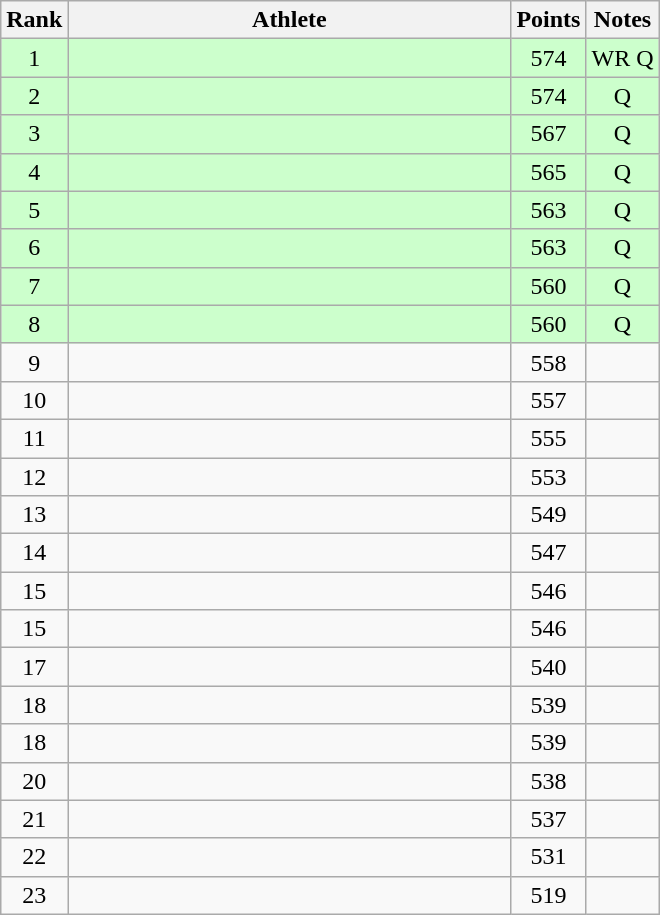<table class="wikitable" style="text-align:center">
<tr>
<th>Rank</th>
<th Style="width:18em">Athlete</th>
<th>Points</th>
<th>Notes</th>
</tr>
<tr style="background:#cfc">
<td>1</td>
<td style="text-align:left"></td>
<td>574</td>
<td>WR Q</td>
</tr>
<tr style="background:#cfc">
<td>2</td>
<td style="text-align:left"></td>
<td>574</td>
<td>Q</td>
</tr>
<tr style="background:#cfc">
<td>3</td>
<td style="text-align:left"></td>
<td>567</td>
<td>Q</td>
</tr>
<tr style="background:#cfc">
<td>4</td>
<td style="text-align:left"></td>
<td>565</td>
<td>Q</td>
</tr>
<tr style="background:#cfc">
<td>5</td>
<td style="text-align:left"></td>
<td>563</td>
<td>Q</td>
</tr>
<tr style="background:#cfc">
<td>6</td>
<td style="text-align:left"></td>
<td>563</td>
<td>Q</td>
</tr>
<tr style="background:#cfc">
<td>7</td>
<td style="text-align:left"></td>
<td>560</td>
<td>Q</td>
</tr>
<tr style="background:#cfc">
<td>8</td>
<td style="text-align:left"></td>
<td>560</td>
<td>Q</td>
</tr>
<tr>
<td>9</td>
<td style="text-align:left"></td>
<td>558</td>
<td></td>
</tr>
<tr>
<td>10</td>
<td style="text-align:left"></td>
<td>557</td>
<td></td>
</tr>
<tr>
<td>11</td>
<td style="text-align:left"></td>
<td>555</td>
<td></td>
</tr>
<tr>
<td>12</td>
<td style="text-align:left"></td>
<td>553</td>
<td></td>
</tr>
<tr>
<td>13</td>
<td style="text-align:left"></td>
<td>549</td>
<td></td>
</tr>
<tr>
<td>14</td>
<td style="text-align:left"></td>
<td>547</td>
<td></td>
</tr>
<tr>
<td>15</td>
<td style="text-align:left"></td>
<td>546</td>
<td></td>
</tr>
<tr>
<td>15</td>
<td style="text-align:left"></td>
<td>546</td>
<td></td>
</tr>
<tr>
<td>17</td>
<td style="text-align:left"></td>
<td>540</td>
<td></td>
</tr>
<tr>
<td>18</td>
<td style="text-align:left"></td>
<td>539</td>
<td></td>
</tr>
<tr>
<td>18</td>
<td style="text-align:left"></td>
<td>539</td>
<td></td>
</tr>
<tr>
<td>20</td>
<td style="text-align:left"></td>
<td>538</td>
<td></td>
</tr>
<tr>
<td>21</td>
<td style="text-align:left"></td>
<td>537</td>
<td></td>
</tr>
<tr>
<td>22</td>
<td style="text-align:left"></td>
<td>531</td>
<td></td>
</tr>
<tr>
<td>23</td>
<td style="text-align:left"></td>
<td>519</td>
<td></td>
</tr>
</table>
